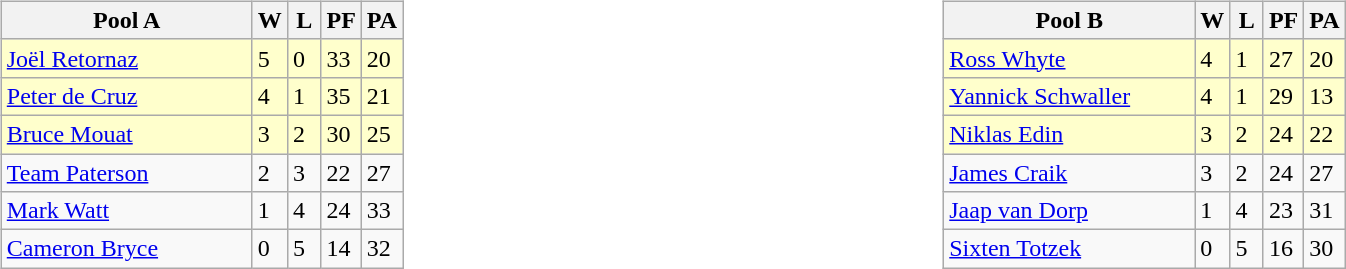<table>
<tr>
<td valign=top width=10%><br><table class=wikitable>
<tr>
<th width=160>Pool A</th>
<th width=15>W</th>
<th width=15>L</th>
<th width=15>PF</th>
<th width=15>PA</th>
</tr>
<tr bgcolor=#ffffcc>
<td> <a href='#'>Joël Retornaz</a></td>
<td>5</td>
<td>0</td>
<td>33</td>
<td>20</td>
</tr>
<tr bgcolor=#ffffcc>
<td> <a href='#'>Peter de Cruz</a></td>
<td>4</td>
<td>1</td>
<td>35</td>
<td>21</td>
</tr>
<tr bgcolor=#ffffcc>
<td> <a href='#'>Bruce Mouat</a></td>
<td>3</td>
<td>2</td>
<td>30</td>
<td>25</td>
</tr>
<tr>
<td> <a href='#'>Team Paterson</a></td>
<td>2</td>
<td>3</td>
<td>22</td>
<td>27</td>
</tr>
<tr>
<td> <a href='#'>Mark Watt</a></td>
<td>1</td>
<td>4</td>
<td>24</td>
<td>33</td>
</tr>
<tr>
<td> <a href='#'>Cameron Bryce</a></td>
<td>0</td>
<td>5</td>
<td>14</td>
<td>32</td>
</tr>
</table>
</td>
<td valign=top width=10%><br><table class=wikitable>
<tr>
<th width=160>Pool B</th>
<th width=15>W</th>
<th width=15>L</th>
<th width=15>PF</th>
<th width=15>PA</th>
</tr>
<tr bgcolor=#ffffcc>
<td> <a href='#'>Ross Whyte</a></td>
<td>4</td>
<td>1</td>
<td>27</td>
<td>20</td>
</tr>
<tr bgcolor=#ffffcc>
<td> <a href='#'>Yannick Schwaller</a></td>
<td>4</td>
<td>1</td>
<td>29</td>
<td>13</td>
</tr>
<tr bgcolor=#ffffcc>
<td> <a href='#'>Niklas Edin</a></td>
<td>3</td>
<td>2</td>
<td>24</td>
<td>22</td>
</tr>
<tr>
<td> <a href='#'>James Craik</a></td>
<td>3</td>
<td>2</td>
<td>24</td>
<td>27</td>
</tr>
<tr>
<td> <a href='#'>Jaap van Dorp</a></td>
<td>1</td>
<td>4</td>
<td>23</td>
<td>31</td>
</tr>
<tr>
<td> <a href='#'>Sixten Totzek</a></td>
<td>0</td>
<td>5</td>
<td>16</td>
<td>30</td>
</tr>
</table>
</td>
</tr>
</table>
